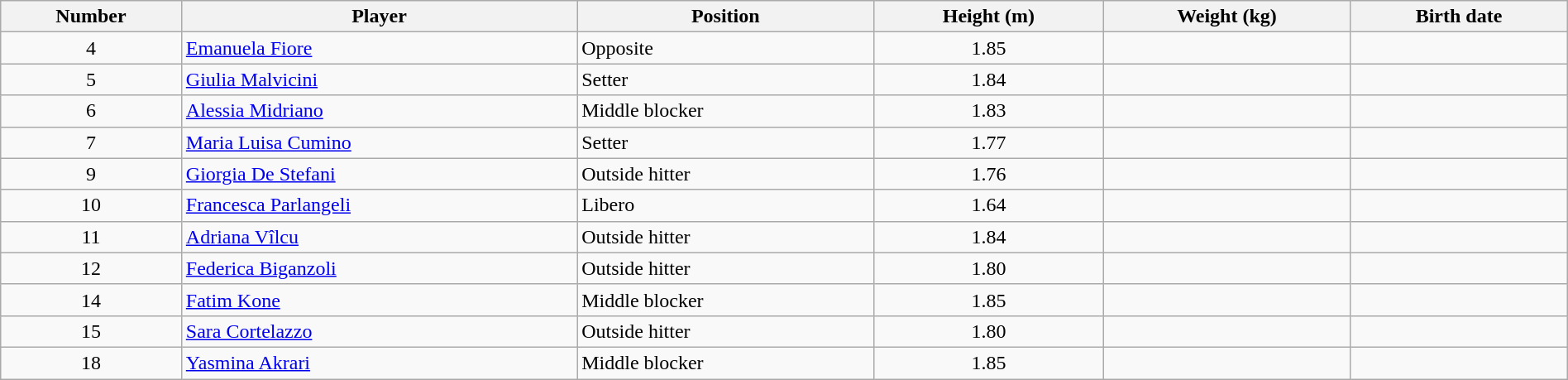<table class="wikitable" style="width:100%;">
<tr>
<th>Number</th>
<th>Player</th>
<th>Position</th>
<th>Height (m)</th>
<th>Weight (kg)</th>
<th>Birth date</th>
</tr>
<tr>
<td align=center>4</td>
<td> <a href='#'>Emanuela Fiore</a></td>
<td>Opposite</td>
<td align=center>1.85</td>
<td align=center></td>
<td></td>
</tr>
<tr>
<td align=center>5</td>
<td> <a href='#'>Giulia Malvicini</a></td>
<td>Setter</td>
<td align=center>1.84</td>
<td align=center></td>
<td></td>
</tr>
<tr>
<td align=center>6</td>
<td> <a href='#'>Alessia Midriano</a></td>
<td>Middle blocker</td>
<td align=center>1.83</td>
<td align=center></td>
<td></td>
</tr>
<tr>
<td align=center>7</td>
<td> <a href='#'>Maria Luisa Cumino</a></td>
<td>Setter</td>
<td align=center>1.77</td>
<td align=center></td>
<td></td>
</tr>
<tr>
<td align=center>9</td>
<td> <a href='#'>Giorgia De Stefani</a></td>
<td>Outside hitter</td>
<td align=center>1.76</td>
<td align=center></td>
<td></td>
</tr>
<tr>
<td align=center>10</td>
<td> <a href='#'>Francesca Parlangeli</a></td>
<td>Libero</td>
<td align=center>1.64</td>
<td align=center></td>
<td></td>
</tr>
<tr>
<td align=center>11</td>
<td> <a href='#'>Adriana Vîlcu</a></td>
<td>Outside hitter</td>
<td align=center>1.84</td>
<td align=center></td>
<td></td>
</tr>
<tr>
<td align=center>12</td>
<td> <a href='#'>Federica Biganzoli</a></td>
<td>Outside hitter</td>
<td align=center>1.80</td>
<td align=center></td>
<td></td>
</tr>
<tr>
<td align=center>14</td>
<td> <a href='#'>Fatim Kone</a></td>
<td>Middle blocker</td>
<td align=center>1.85</td>
<td align=center></td>
<td></td>
</tr>
<tr>
<td align=center>15</td>
<td> <a href='#'>Sara Cortelazzo</a></td>
<td>Outside hitter</td>
<td align=center>1.80</td>
<td align=center></td>
<td></td>
</tr>
<tr>
<td align=center>18</td>
<td> <a href='#'>Yasmina Akrari</a></td>
<td>Middle blocker</td>
<td align=center>1.85</td>
<td align=center></td>
<td></td>
</tr>
</table>
